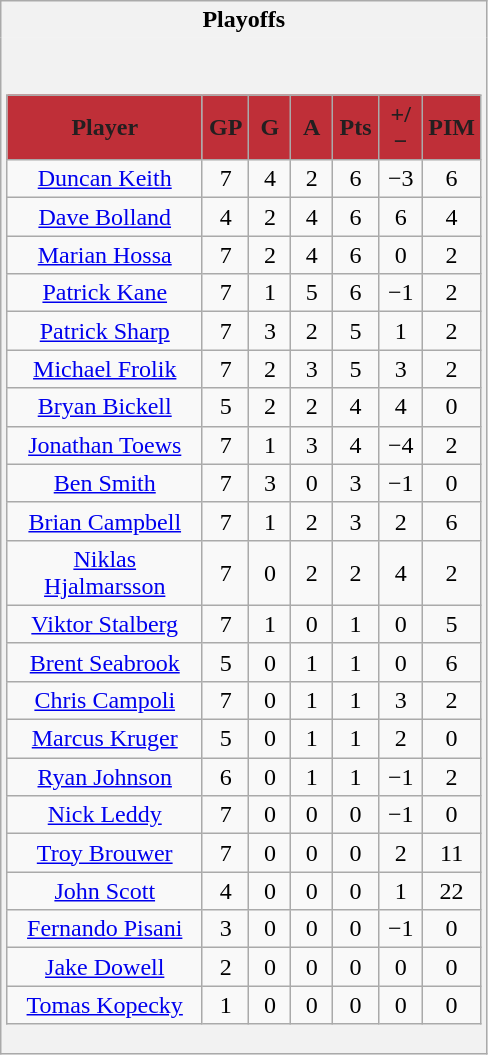<table class="wikitable" style="border: 1px solid #aaa;">
<tr>
<th style="border: 0;">Playoffs</th>
</tr>
<tr>
<td style="background: #f2f2f2; border: 0; text-align: center;"><br><table class="wikitable" width="100%">
<tr>
<th style="background:#BF2F38; color:#231F20;" width="47%">Player</th>
<th style="background:#BF2F38; color:#231F20;" width="10%">GP</th>
<th style="background:#BF2F38; color:#231F20;" width="10%">G</th>
<th style="background:#BF2F38; color:#231F20;" width="10%">A</th>
<th style="background:#BF2F38; color:#231F20;" width="10%">Pts</th>
<th style="background:#BF2F38; color:#231F20;" width="10%">+/−</th>
<th style="background:#BF2F38; color:#231F20;" width="10%">PIM</th>
</tr>
<tr>
<td><a href='#'>Duncan Keith</a></td>
<td>7</td>
<td>4</td>
<td>2</td>
<td>6</td>
<td>−3</td>
<td>6</td>
</tr>
<tr>
<td><a href='#'>Dave Bolland</a></td>
<td>4</td>
<td>2</td>
<td>4</td>
<td>6</td>
<td>6</td>
<td>4</td>
</tr>
<tr>
<td><a href='#'>Marian Hossa</a></td>
<td>7</td>
<td>2</td>
<td>4</td>
<td>6</td>
<td>0</td>
<td>2</td>
</tr>
<tr>
<td><a href='#'>Patrick Kane</a></td>
<td>7</td>
<td>1</td>
<td>5</td>
<td>6</td>
<td>−1</td>
<td>2</td>
</tr>
<tr>
<td><a href='#'>Patrick Sharp</a></td>
<td>7</td>
<td>3</td>
<td>2</td>
<td>5</td>
<td>1</td>
<td>2</td>
</tr>
<tr>
<td><a href='#'>Michael Frolik</a></td>
<td>7</td>
<td>2</td>
<td>3</td>
<td>5</td>
<td>3</td>
<td>2</td>
</tr>
<tr>
<td><a href='#'>Bryan Bickell</a></td>
<td>5</td>
<td>2</td>
<td>2</td>
<td>4</td>
<td>4</td>
<td>0</td>
</tr>
<tr>
<td><a href='#'>Jonathan Toews</a></td>
<td>7</td>
<td>1</td>
<td>3</td>
<td>4</td>
<td>−4</td>
<td>2</td>
</tr>
<tr>
<td><a href='#'>Ben Smith</a></td>
<td>7</td>
<td>3</td>
<td>0</td>
<td>3</td>
<td>−1</td>
<td>0</td>
</tr>
<tr>
<td><a href='#'>Brian Campbell</a></td>
<td>7</td>
<td>1</td>
<td>2</td>
<td>3</td>
<td>2</td>
<td>6</td>
</tr>
<tr>
<td><a href='#'>Niklas Hjalmarsson</a></td>
<td>7</td>
<td>0</td>
<td>2</td>
<td>2</td>
<td>4</td>
<td>2</td>
</tr>
<tr>
<td><a href='#'>Viktor Stalberg</a></td>
<td>7</td>
<td>1</td>
<td>0</td>
<td>1</td>
<td>0</td>
<td>5</td>
</tr>
<tr>
<td><a href='#'>Brent Seabrook</a></td>
<td>5</td>
<td>0</td>
<td>1</td>
<td>1</td>
<td>0</td>
<td>6</td>
</tr>
<tr>
<td><a href='#'>Chris Campoli</a></td>
<td>7</td>
<td>0</td>
<td>1</td>
<td>1</td>
<td>3</td>
<td>2</td>
</tr>
<tr>
<td><a href='#'>Marcus Kruger</a></td>
<td>5</td>
<td>0</td>
<td>1</td>
<td>1</td>
<td>2</td>
<td>0</td>
</tr>
<tr>
<td><a href='#'>Ryan Johnson</a></td>
<td>6</td>
<td>0</td>
<td>1</td>
<td>1</td>
<td>−1</td>
<td>2</td>
</tr>
<tr>
<td><a href='#'>Nick Leddy</a></td>
<td>7</td>
<td>0</td>
<td>0</td>
<td>0</td>
<td>−1</td>
<td>0</td>
</tr>
<tr>
<td><a href='#'>Troy Brouwer</a></td>
<td>7</td>
<td>0</td>
<td>0</td>
<td>0</td>
<td>2</td>
<td>11</td>
</tr>
<tr>
<td><a href='#'>John Scott</a></td>
<td>4</td>
<td>0</td>
<td>0</td>
<td>0</td>
<td>1</td>
<td>22</td>
</tr>
<tr>
<td><a href='#'>Fernando Pisani</a></td>
<td>3</td>
<td>0</td>
<td>0</td>
<td>0</td>
<td>−1</td>
<td>0</td>
</tr>
<tr>
<td><a href='#'>Jake Dowell</a></td>
<td>2</td>
<td>0</td>
<td>0</td>
<td>0</td>
<td>0</td>
<td>0</td>
</tr>
<tr>
<td><a href='#'>Tomas Kopecky</a></td>
<td>1</td>
<td>0</td>
<td>0</td>
<td>0</td>
<td>0</td>
<td>0</td>
</tr>
</table>
</td>
</tr>
</table>
